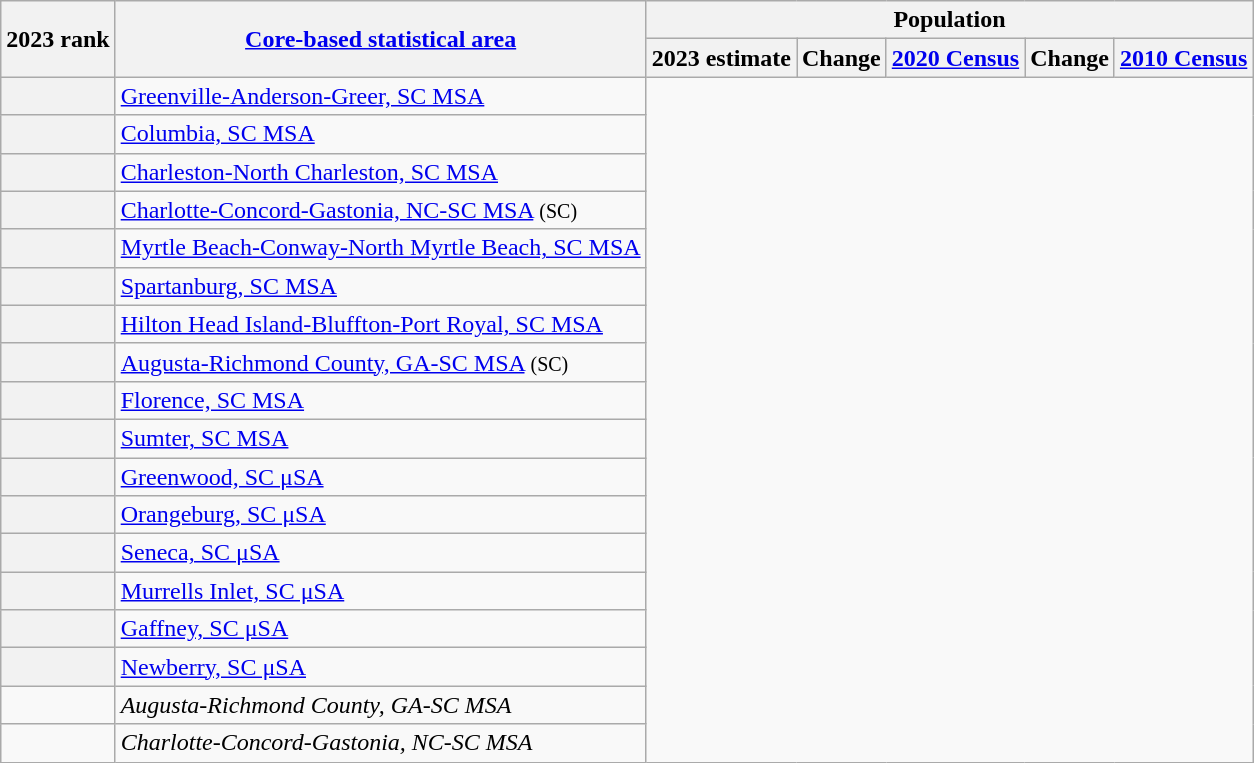<table class="wikitable sortable">
<tr>
<th scope=col rowspan=2>2023 rank</th>
<th scope=col rowspan=2><a href='#'>Core-based statistical area</a></th>
<th colspan=5>Population</th>
</tr>
<tr>
<th scope=col>2023 estimate</th>
<th scope=col>Change</th>
<th scope=col><a href='#'>2020 Census</a></th>
<th scope=col>Change</th>
<th scope=col><a href='#'>2010 Census</a></th>
</tr>
<tr>
<th scope=row></th>
<td><a href='#'>Greenville-Anderson-Greer, SC MSA</a><br></td>
</tr>
<tr>
<th scope=row></th>
<td><a href='#'>Columbia, SC MSA</a><br></td>
</tr>
<tr>
<th scope=row></th>
<td><a href='#'>Charleston-North Charleston, SC MSA</a><br></td>
</tr>
<tr>
<th scope=row></th>
<td><a href='#'>Charlotte-Concord-Gastonia, NC-SC MSA</a> <small>(SC)</small><br></td>
</tr>
<tr>
<th scope=row></th>
<td><a href='#'>Myrtle Beach-Conway-North Myrtle Beach, SC MSA</a><br></td>
</tr>
<tr>
<th scope=row></th>
<td><a href='#'>Spartanburg, SC MSA</a><br></td>
</tr>
<tr>
<th scope=row></th>
<td><a href='#'>Hilton Head Island-Bluffton-Port Royal, SC MSA</a><br></td>
</tr>
<tr>
<th scope=row></th>
<td><a href='#'>Augusta-Richmond County, GA-SC MSA</a> <small>(SC)</small><br></td>
</tr>
<tr>
<th scope=row></th>
<td><a href='#'>Florence, SC MSA</a><br></td>
</tr>
<tr>
<th scope=row></th>
<td><a href='#'>Sumter, SC MSA</a><br></td>
</tr>
<tr>
<th scope=row></th>
<td><a href='#'>Greenwood, SC μSA</a><br></td>
</tr>
<tr>
<th scope=row></th>
<td><a href='#'>Orangeburg, SC μSA</a><br></td>
</tr>
<tr>
<th scope=row></th>
<td><a href='#'>Seneca, SC μSA</a><br></td>
</tr>
<tr>
<th scope=row></th>
<td><a href='#'>Murrells Inlet, SC μSA</a><br></td>
</tr>
<tr>
<th scope=row></th>
<td><a href='#'>Gaffney, SC μSA</a><br></td>
</tr>
<tr>
<th scope=row></th>
<td><a href='#'>Newberry, SC μSA</a><br></td>
</tr>
<tr>
<td></td>
<td><em><span>Augusta-Richmond County, GA-SC MSA</span></em><br></td>
</tr>
<tr>
<td></td>
<td><em><span>Charlotte-Concord-Gastonia, NC-SC MSA</span></em><br></td>
</tr>
</table>
